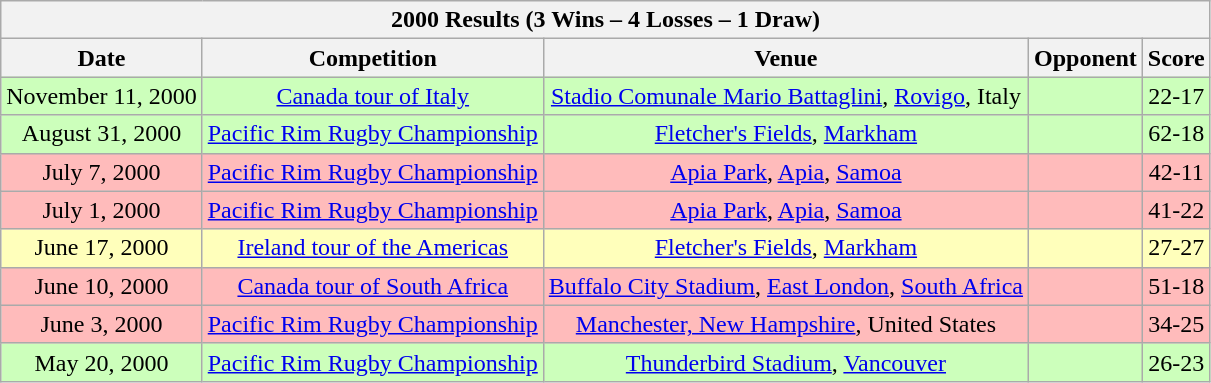<table class="wikitable sortable">
<tr>
<th colspan="5"><strong>2000 Results (3 Wins – 4 Losses – 1 Draw)</strong></th>
</tr>
<tr>
<th>Date</th>
<th>Competition</th>
<th>Venue</th>
<th>Opponent</th>
<th>Score</th>
</tr>
<tr style="background:#cfb;">
<td align=center>November 11, 2000</td>
<td align=center><a href='#'>Canada tour of Italy</a></td>
<td align=center><a href='#'>Stadio Comunale Mario Battaglini</a>, <a href='#'>Rovigo</a>, Italy</td>
<td></td>
<td align=center>22-17</td>
</tr>
<tr style="background:#cfb;">
<td align=center>August 31, 2000</td>
<td align=center><a href='#'>Pacific Rim Rugby Championship</a></td>
<td align=center><a href='#'>Fletcher's Fields</a>, <a href='#'>Markham</a></td>
<td></td>
<td align=center>62-18</td>
</tr>
<tr style="background:#fbb;">
<td align=center>July 7, 2000</td>
<td align=center><a href='#'>Pacific Rim Rugby Championship</a></td>
<td align=center><a href='#'>Apia Park</a>, <a href='#'>Apia</a>, <a href='#'>Samoa</a></td>
<td></td>
<td align=center>42-11</td>
</tr>
<tr style="background:#fbb;">
<td align=center>July 1, 2000</td>
<td align=center><a href='#'>Pacific Rim Rugby Championship</a></td>
<td align=center><a href='#'>Apia Park</a>, <a href='#'>Apia</a>, <a href='#'>Samoa</a></td>
<td></td>
<td align=center>41-22</td>
</tr>
<tr style="background:#ffb;">
<td align=center>June 17, 2000</td>
<td align=center><a href='#'>Ireland tour of the Americas</a></td>
<td align=center><a href='#'>Fletcher's Fields</a>, <a href='#'>Markham</a></td>
<td></td>
<td align=center>27-27</td>
</tr>
<tr style="background:#fbb;">
<td align=center>June 10, 2000</td>
<td align=center><a href='#'>Canada tour of South Africa</a></td>
<td align=center><a href='#'>Buffalo City Stadium</a>, <a href='#'>East London</a>, <a href='#'>South Africa</a></td>
<td></td>
<td align=center>51-18</td>
</tr>
<tr style="background:#fbb;">
<td align=center>June 3, 2000</td>
<td align=center><a href='#'>Pacific Rim Rugby Championship</a></td>
<td align=center><a href='#'>Manchester, New Hampshire</a>, United States</td>
<td></td>
<td align=center>34-25</td>
</tr>
<tr style="background:#cfb;">
<td align=center>May 20, 2000</td>
<td align=center><a href='#'>Pacific Rim Rugby Championship</a></td>
<td align=center><a href='#'>Thunderbird Stadium</a>, <a href='#'>Vancouver</a></td>
<td></td>
<td align=center>26-23</td>
</tr>
</table>
